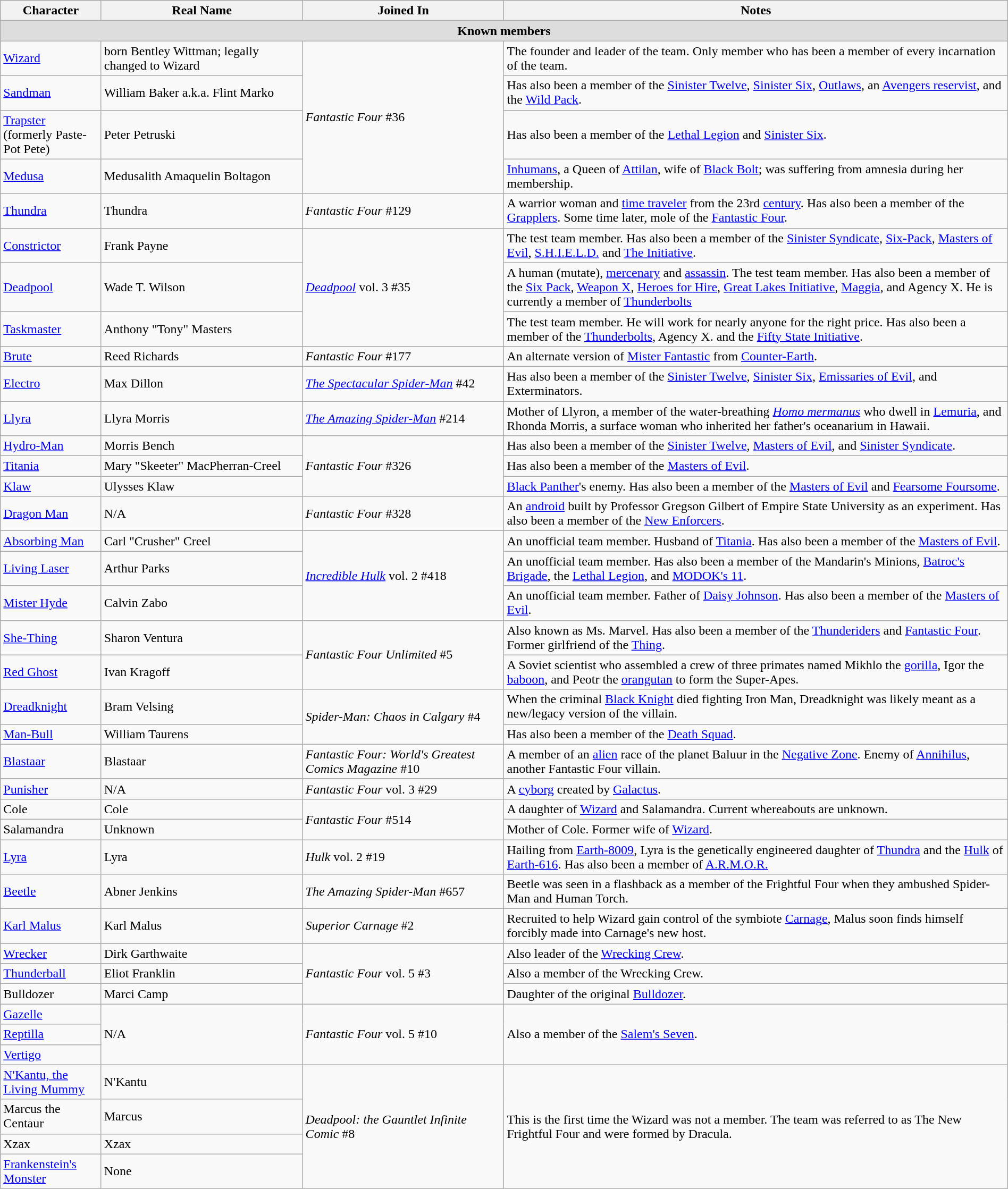<table class="wikitable" style="width:100%;">
<tr>
<th width=10%>Character</th>
<th width=20%>Real Name</th>
<th width=20%>Joined In</th>
<th width=50%>Notes</th>
</tr>
<tr style="background:#ddd;">
<td colspan="5" style="text-align:center;"><strong>Known members</strong></td>
</tr>
<tr>
<td><a href='#'>Wizard</a></td>
<td>born Bentley Wittman; legally changed to Wizard</td>
<td rowspan=4><em>Fantastic Four</em> #36</td>
<td>The founder and leader of the team. Only member who has been a member of every incarnation of the team.</td>
</tr>
<tr>
<td><a href='#'>Sandman</a></td>
<td>William Baker a.k.a. Flint Marko</td>
<td>Has also been a member of the <a href='#'>Sinister Twelve</a>, <a href='#'>Sinister Six</a>, <a href='#'>Outlaws</a>, an <a href='#'>Avengers reservist</a>, and the <a href='#'>Wild Pack</a>.</td>
</tr>
<tr>
<td><a href='#'>Trapster</a><br>(formerly Paste-Pot Pete)</td>
<td>Peter Petruski</td>
<td>Has also been a member of the <a href='#'>Lethal Legion</a> and <a href='#'>Sinister Six</a>.</td>
</tr>
<tr>
<td><a href='#'>Medusa</a></td>
<td>Medusalith Amaquelin Boltagon</td>
<td><a href='#'>Inhumans</a>, a Queen of <a href='#'>Attilan</a>, wife of <a href='#'>Black Bolt</a>; was suffering from amnesia during her membership.</td>
</tr>
<tr>
<td><a href='#'>Thundra</a></td>
<td>Thundra</td>
<td><em>Fantastic Four</em>  #129</td>
<td>A warrior woman and <a href='#'>time traveler</a> from the 23rd <a href='#'>century</a>. Has also been a member of the <a href='#'>Grapplers</a>. Some time later, mole of the <a href='#'>Fantastic Four</a>.</td>
</tr>
<tr>
<td><a href='#'>Constrictor</a></td>
<td>Frank Payne</td>
<td rowspan=3><em><a href='#'>Deadpool</a></em> vol. 3 #35</td>
<td>The test team member. Has also been a member of the <a href='#'>Sinister Syndicate</a>, <a href='#'>Six-Pack</a>, <a href='#'>Masters of Evil</a>, <a href='#'>S.H.I.E.L.D.</a> and <a href='#'>The Initiative</a>.</td>
</tr>
<tr>
<td><a href='#'>Deadpool</a></td>
<td>Wade T. Wilson</td>
<td>A human (mutate), <a href='#'>mercenary</a> and <a href='#'>assassin</a>. The test team member. Has also been a member of the <a href='#'>Six Pack</a>, <a href='#'>Weapon X</a>, <a href='#'>Heroes for Hire</a>, <a href='#'>Great Lakes Initiative</a>, <a href='#'>Maggia</a>, and Agency X. He is currently a member of <a href='#'>Thunderbolts</a></td>
</tr>
<tr>
<td><a href='#'>Taskmaster</a></td>
<td>Anthony "Tony" Masters</td>
<td>The test team member. He will work for nearly anyone for the right price. Has also been a member of the <a href='#'>Thunderbolts</a>, Agency X. and the <a href='#'>Fifty State Initiative</a>.</td>
</tr>
<tr>
<td><a href='#'>Brute</a></td>
<td>Reed Richards</td>
<td><em>Fantastic Four</em> #177</td>
<td>An alternate version of <a href='#'>Mister Fantastic</a> from <a href='#'>Counter-Earth</a>.</td>
</tr>
<tr>
<td><a href='#'>Electro</a></td>
<td>Max Dillon</td>
<td><em><a href='#'>The Spectacular Spider-Man</a></em> #42</td>
<td>Has also been a member of the <a href='#'>Sinister Twelve</a>, <a href='#'>Sinister Six</a>, <a href='#'>Emissaries of Evil</a>, and Exterminators.</td>
</tr>
<tr>
<td><a href='#'>Llyra</a></td>
<td>Llyra Morris</td>
<td><em><a href='#'>The Amazing Spider-Man</a></em> #214</td>
<td>Mother of Llyron, a member of the water-breathing <em><a href='#'>Homo mermanus</a></em> who dwell in <a href='#'>Lemuria</a>, and Rhonda Morris, a surface woman who inherited her father's oceanarium in Hawaii.</td>
</tr>
<tr>
<td><a href='#'>Hydro-Man</a></td>
<td>Morris Bench</td>
<td rowspan=3><em>Fantastic Four</em> #326</td>
<td>Has also been a member of the <a href='#'>Sinister Twelve</a>, <a href='#'>Masters of Evil</a>, and <a href='#'>Sinister Syndicate</a>.</td>
</tr>
<tr>
<td><a href='#'>Titania</a></td>
<td>Mary "Skeeter" MacPherran-Creel</td>
<td>Has also been a member of the <a href='#'>Masters of Evil</a>.</td>
</tr>
<tr>
<td><a href='#'>Klaw</a></td>
<td>Ulysses Klaw</td>
<td><a href='#'>Black Panther</a>'s enemy. Has also been a member of the <a href='#'>Masters of Evil</a> and <a href='#'>Fearsome Foursome</a>.</td>
</tr>
<tr>
<td><a href='#'>Dragon Man</a></td>
<td>N/A</td>
<td><em>Fantastic Four</em> #328</td>
<td>An <a href='#'>android</a> built by Professor Gregson Gilbert of Empire State University as an experiment. Has also been a member of the <a href='#'>New Enforcers</a>.</td>
</tr>
<tr>
<td><a href='#'>Absorbing Man</a></td>
<td>Carl "Crusher" Creel</td>
<td rowspan=3><em><a href='#'>Incredible Hulk</a></em> vol. 2 #418</td>
<td>An unofficial team member. Husband of <a href='#'>Titania</a>. Has also been a member of the <a href='#'>Masters of Evil</a>.</td>
</tr>
<tr>
<td><a href='#'>Living Laser</a></td>
<td>Arthur Parks</td>
<td>An unofficial team member. Has also been a member of the Mandarin's Minions, <a href='#'>Batroc's Brigade</a>, the <a href='#'>Lethal Legion</a>, and <a href='#'>MODOK's 11</a>.</td>
</tr>
<tr>
<td><a href='#'>Mister Hyde</a></td>
<td>Calvin Zabo</td>
<td>An unofficial team member. Father of <a href='#'>Daisy Johnson</a>. Has also been a member of the <a href='#'>Masters of Evil</a>.</td>
</tr>
<tr>
<td><a href='#'>She-Thing</a></td>
<td>Sharon Ventura</td>
<td rowspan=2><em>Fantastic Four Unlimited</em> #5</td>
<td>Also known as Ms. Marvel. Has also been a member of the <a href='#'>Thunderiders</a> and <a href='#'>Fantastic Four</a>. Former girlfriend of the <a href='#'>Thing</a>.</td>
</tr>
<tr>
<td><a href='#'>Red Ghost</a></td>
<td>Ivan Kragoff</td>
<td>A Soviet scientist who assembled a crew of three primates named Mikhlo the <a href='#'>gorilla</a>, Igor the <a href='#'>baboon</a>, and Peotr the <a href='#'>orangutan</a> to form the Super-Apes.</td>
</tr>
<tr>
<td><a href='#'>Dreadknight</a></td>
<td>Bram Velsing</td>
<td rowspan=2><em>Spider-Man: Chaos in Calgary</em> #4</td>
<td>When the criminal <a href='#'>Black Knight</a> died fighting Iron Man, Dreadknight was likely meant as a new/legacy version of the villain.</td>
</tr>
<tr>
<td><a href='#'>Man-Bull</a></td>
<td>William Taurens</td>
<td>Has also been a member of the <a href='#'>Death Squad</a>.</td>
</tr>
<tr>
<td><a href='#'>Blastaar</a></td>
<td>Blastaar</td>
<td><em>Fantastic Four: World's Greatest Comics Magazine</em> #10</td>
<td>A member of an <a href='#'>alien</a> race of the planet Baluur in the <a href='#'>Negative Zone</a>. Enemy of <a href='#'>Annihilus</a>, another Fantastic Four villain.</td>
</tr>
<tr>
<td><a href='#'>Punisher</a></td>
<td>N/A</td>
<td><em>Fantastic Four</em> vol. 3 #29</td>
<td>A <a href='#'>cyborg</a> created by <a href='#'>Galactus</a>.</td>
</tr>
<tr>
<td>Cole</td>
<td>Cole</td>
<td rowspan=2><em>Fantastic Four</em> #514</td>
<td>A daughter of <a href='#'>Wizard</a> and Salamandra. Current whereabouts are unknown.</td>
</tr>
<tr>
<td>Salamandra</td>
<td>Unknown</td>
<td>Mother of Cole. Former wife of <a href='#'>Wizard</a>.</td>
</tr>
<tr>
<td><a href='#'>Lyra</a></td>
<td>Lyra</td>
<td><em>Hulk</em> vol. 2 #19</td>
<td>Hailing from <a href='#'>Earth-8009</a>, Lyra is the genetically engineered daughter of <a href='#'>Thundra</a> and the <a href='#'>Hulk</a> of <a href='#'>Earth-616</a>. Has also been a member of <a href='#'>A.R.M.O.R.</a></td>
</tr>
<tr>
<td><a href='#'>Beetle</a></td>
<td>Abner Jenkins</td>
<td><em>The Amazing Spider-Man</em> #657</td>
<td>Beetle was seen in a flashback as a member of the Frightful Four when they ambushed Spider-Man and Human Torch.</td>
</tr>
<tr>
<td><a href='#'>Karl Malus</a></td>
<td>Karl Malus</td>
<td><em>Superior Carnage</em> #2</td>
<td>Recruited to help Wizard gain control of the symbiote <a href='#'>Carnage</a>, Malus soon finds himself forcibly made into Carnage's new host.</td>
</tr>
<tr>
<td><a href='#'>Wrecker</a></td>
<td>Dirk Garthwaite</td>
<td rowspan=3><em>Fantastic Four</em> vol. 5 #3</td>
<td>Also leader of the <a href='#'>Wrecking Crew</a>.</td>
</tr>
<tr>
<td><a href='#'>Thunderball</a></td>
<td>Eliot Franklin</td>
<td>Also a member of the Wrecking Crew.</td>
</tr>
<tr>
<td>Bulldozer</td>
<td>Marci Camp</td>
<td>Daughter of the original <a href='#'>Bulldozer</a>.</td>
</tr>
<tr>
<td><a href='#'>Gazelle</a></td>
<td rowspan=3>N/A</td>
<td rowspan=3><em>Fantastic Four</em> vol. 5 #10</td>
<td rowspan=3>Also a member of the <a href='#'>Salem's Seven</a>.</td>
</tr>
<tr>
<td><a href='#'>Reptilla</a></td>
</tr>
<tr>
<td><a href='#'>Vertigo</a></td>
</tr>
<tr>
<td><a href='#'>N'Kantu, the Living Mummy</a></td>
<td>N'Kantu</td>
<td rowspan=4><em>Deadpool: the Gauntlet Infinite Comic</em> #8</td>
<td rowspan=4>This is the first time the Wizard was not a member. The team was referred to as The New Frightful Four and were formed by Dracula.</td>
</tr>
<tr>
<td>Marcus the Centaur</td>
<td>Marcus</td>
</tr>
<tr>
<td>Xzax</td>
<td>Xzax</td>
</tr>
<tr>
<td><a href='#'>Frankenstein's Monster</a></td>
<td>None</td>
</tr>
</table>
